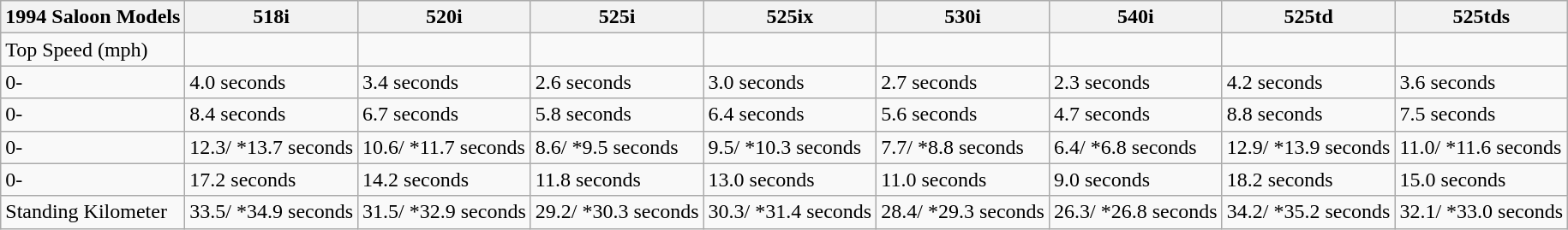<table class="wikitable">
<tr>
<th>1994 Saloon Models</th>
<th>518i</th>
<th>520i</th>
<th>525i</th>
<th>525ix</th>
<th>530i</th>
<th>540i</th>
<th>525td</th>
<th>525tds</th>
</tr>
<tr>
<td>Top Speed (mph)</td>
<td><br></td>
<td><br></td>
<td><br></td>
<td><br></td>
<td><br></td>
<td></td>
<td><br></td>
<td><br></td>
</tr>
<tr>
<td>0-</td>
<td>4.0 seconds</td>
<td>3.4 seconds</td>
<td>2.6 seconds</td>
<td>3.0 seconds</td>
<td>2.7 seconds</td>
<td>2.3 seconds</td>
<td>4.2 seconds</td>
<td>3.6 seconds</td>
</tr>
<tr>
<td>0-</td>
<td>8.4 seconds</td>
<td>6.7 seconds</td>
<td>5.8 seconds</td>
<td>6.4 seconds</td>
<td>5.6 seconds</td>
<td>4.7 seconds</td>
<td>8.8 seconds</td>
<td>7.5 seconds</td>
</tr>
<tr>
<td>0-</td>
<td>12.3/ *13.7 seconds</td>
<td>10.6/ *11.7 seconds</td>
<td>8.6/ *9.5 seconds</td>
<td>9.5/ *10.3 seconds</td>
<td>7.7/ *8.8 seconds</td>
<td>6.4/ *6.8 seconds</td>
<td>12.9/ *13.9 seconds</td>
<td>11.0/ *11.6 seconds</td>
</tr>
<tr>
<td>0-</td>
<td>17.2 seconds</td>
<td>14.2 seconds</td>
<td>11.8 seconds</td>
<td>13.0 seconds</td>
<td>11.0 seconds</td>
<td>9.0 seconds</td>
<td>18.2 seconds</td>
<td>15.0 seconds</td>
</tr>
<tr>
<td>Standing Kilometer</td>
<td>33.5/ *34.9 seconds</td>
<td>31.5/ *32.9 seconds</td>
<td>29.2/ *30.3 seconds</td>
<td>30.3/ *31.4 seconds</td>
<td>28.4/ *29.3 seconds</td>
<td>26.3/ *26.8 seconds</td>
<td>34.2/ *35.2 seconds</td>
<td>32.1/ *33.0 seconds</td>
</tr>
</table>
